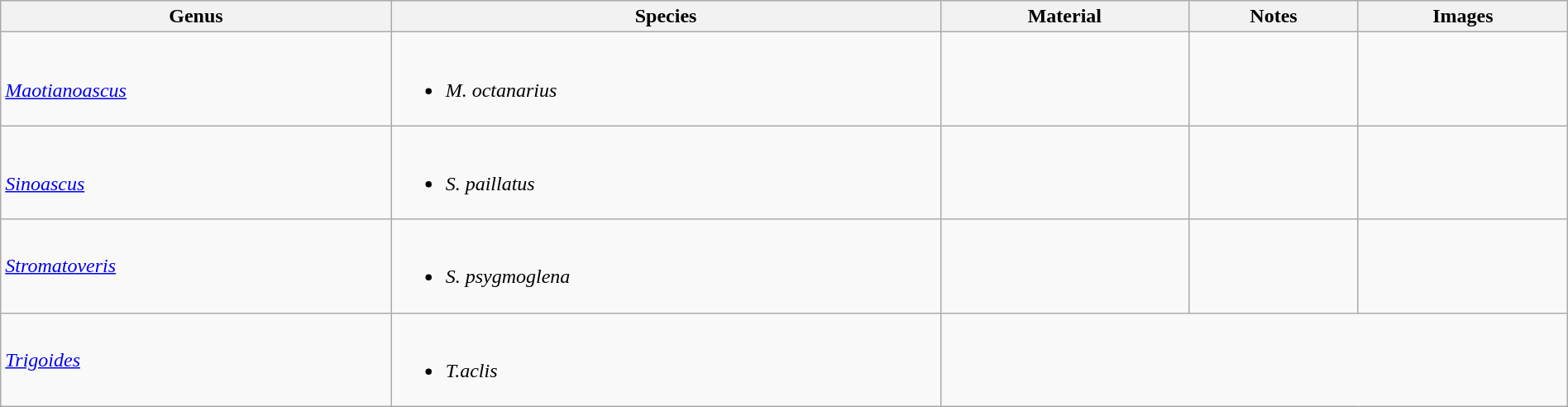<table class="wikitable" style="margin:auto;width:100%;">
<tr>
<th>Genus</th>
<th>Species</th>
<th>Material</th>
<th>Notes</th>
<th>Images</th>
</tr>
<tr>
<td><br><em><a href='#'>Maotianoascus</a></em></td>
<td><br><ul><li><em>M. octanarius</em></li></ul></td>
<td></td>
<td></td>
<td><br></td>
</tr>
<tr>
<td><br><em><a href='#'>Sinoascus</a></em></td>
<td><br><ul><li><em>S. paillatus</em></li></ul></td>
<td></td>
<td></td>
<td><br></td>
</tr>
<tr>
<td><em><a href='#'>Stromatoveris</a></em></td>
<td><br><ul><li><em>S. psygmoglena</em></li></ul></td>
<td></td>
<td></td>
<td></td>
</tr>
<tr>
<td><em><a href='#'>Trigoides</a></em></td>
<td><br><ul><li><em>T.aclis</em></li></ul></td>
</tr>
</table>
